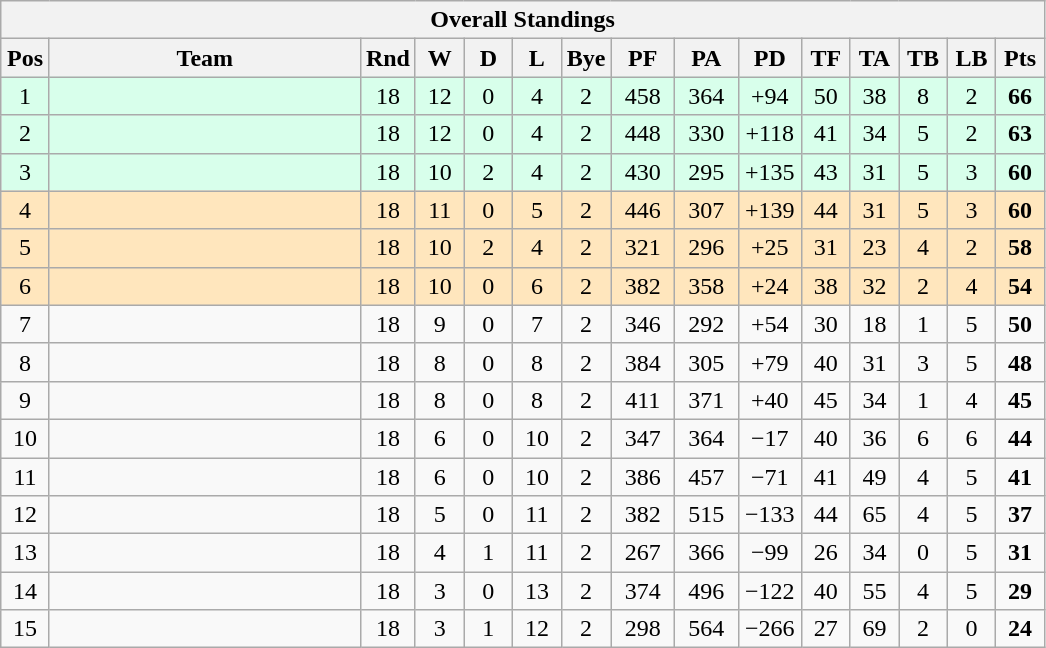<table class="wikitable" style="float:left; margin-right:15px; text-align: center;">
<tr>
<th colspan="100%"><div><strong>Overall Standings</strong></div></th>
</tr>
<tr>
<th style="width:25px;">Pos</th>
<th style="width:200px;">Team</th>
<th style="width:25px;">Rnd</th>
<th style="width:25px;">W</th>
<th style="width:25px;">D</th>
<th style="width:25px;">L</th>
<th style="width:25px;">Bye</th>
<th style="width:35px;">PF</th>
<th style="width:35px;">PA</th>
<th style="width:35px;">PD</th>
<th style="width:25px;">TF</th>
<th style="width:25px;">TA</th>
<th style="width:25px;">TB</th>
<th style="width:25px;">LB</th>
<th style="width:25px;">Pts<br></th>
</tr>
<tr style="background:#d8ffeb; text-align:center;">
<td>1</td>
<td align=left></td>
<td>18</td>
<td>12</td>
<td>0</td>
<td>4</td>
<td>2</td>
<td>458</td>
<td>364</td>
<td>+94</td>
<td>50</td>
<td>38</td>
<td>8</td>
<td>2</td>
<td><strong>66</strong></td>
</tr>
<tr style="background:#d8ffeb; text-align:center;">
<td>2</td>
<td align=left></td>
<td>18</td>
<td>12</td>
<td>0</td>
<td>4</td>
<td>2</td>
<td>448</td>
<td>330</td>
<td>+118</td>
<td>41</td>
<td>34</td>
<td>5</td>
<td>2</td>
<td><strong>63</strong></td>
</tr>
<tr style="background:#d8ffeb; text-align:center;">
<td>3</td>
<td align=left></td>
<td>18</td>
<td>10</td>
<td>2</td>
<td>4</td>
<td>2</td>
<td>430</td>
<td>295</td>
<td>+135</td>
<td>43</td>
<td>31</td>
<td>5</td>
<td>3</td>
<td><strong>60</strong></td>
</tr>
<tr style="background:#ffe6bd;">
<td>4</td>
<td align=left></td>
<td>18</td>
<td>11</td>
<td>0</td>
<td>5</td>
<td>2</td>
<td>446</td>
<td>307</td>
<td>+139</td>
<td>44</td>
<td>31</td>
<td>5</td>
<td>3</td>
<td><strong>60</strong></td>
</tr>
<tr style="background:#ffe6bd;">
<td>5</td>
<td align=left></td>
<td>18</td>
<td>10</td>
<td>2</td>
<td>4</td>
<td>2</td>
<td>321</td>
<td>296</td>
<td>+25</td>
<td>31</td>
<td>23</td>
<td>4</td>
<td>2</td>
<td><strong>58</strong></td>
</tr>
<tr style="background:#ffe6bd;">
<td>6</td>
<td align=left></td>
<td>18</td>
<td>10</td>
<td>0</td>
<td>6</td>
<td>2</td>
<td>382</td>
<td>358</td>
<td>+24</td>
<td>38</td>
<td>32</td>
<td>2</td>
<td>4</td>
<td><strong>54</strong></td>
</tr>
<tr>
<td>7</td>
<td align=left></td>
<td>18</td>
<td>9</td>
<td>0</td>
<td>7</td>
<td>2</td>
<td>346</td>
<td>292</td>
<td>+54</td>
<td>30</td>
<td>18</td>
<td>1</td>
<td>5</td>
<td><strong>50</strong></td>
</tr>
<tr>
<td>8</td>
<td align=left></td>
<td>18</td>
<td>8</td>
<td>0</td>
<td>8</td>
<td>2</td>
<td>384</td>
<td>305</td>
<td>+79</td>
<td>40</td>
<td>31</td>
<td>3</td>
<td>5</td>
<td><strong>48</strong></td>
</tr>
<tr>
<td>9</td>
<td align=left></td>
<td>18</td>
<td>8</td>
<td>0</td>
<td>8</td>
<td>2</td>
<td>411</td>
<td>371</td>
<td>+40</td>
<td>45</td>
<td>34</td>
<td>1</td>
<td>4</td>
<td><strong>45</strong></td>
</tr>
<tr>
<td>10</td>
<td align=left></td>
<td>18</td>
<td>6</td>
<td>0</td>
<td>10</td>
<td>2</td>
<td>347</td>
<td>364</td>
<td>−17</td>
<td>40</td>
<td>36</td>
<td>6</td>
<td>6</td>
<td><strong>44</strong></td>
</tr>
<tr>
<td>11</td>
<td align=left></td>
<td>18</td>
<td>6</td>
<td>0</td>
<td>10</td>
<td>2</td>
<td>386</td>
<td>457</td>
<td>−71</td>
<td>41</td>
<td>49</td>
<td>4</td>
<td>5</td>
<td><strong>41</strong></td>
</tr>
<tr>
<td>12</td>
<td align=left></td>
<td>18</td>
<td>5</td>
<td>0</td>
<td>11</td>
<td>2</td>
<td>382</td>
<td>515</td>
<td>−133</td>
<td>44</td>
<td>65</td>
<td>4</td>
<td>5</td>
<td><strong>37</strong></td>
</tr>
<tr>
<td>13</td>
<td align=left></td>
<td>18</td>
<td>4</td>
<td>1</td>
<td>11</td>
<td>2</td>
<td>267</td>
<td>366</td>
<td>−99</td>
<td>26</td>
<td>34</td>
<td>0</td>
<td>5</td>
<td><strong>31</strong></td>
</tr>
<tr>
<td>14</td>
<td align=left></td>
<td>18</td>
<td>3</td>
<td>0</td>
<td>13</td>
<td>2</td>
<td>374</td>
<td>496</td>
<td>−122</td>
<td>40</td>
<td>55</td>
<td>4</td>
<td>5</td>
<td><strong>29</strong></td>
</tr>
<tr>
<td>15</td>
<td align=left></td>
<td>18</td>
<td>3</td>
<td>1</td>
<td>12</td>
<td>2</td>
<td>298</td>
<td>564</td>
<td>−266</td>
<td>27</td>
<td>69</td>
<td>2</td>
<td>0</td>
<td><strong>24</strong></td>
</tr>
</table>
